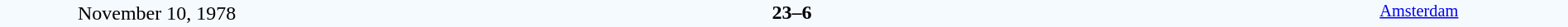<table style="width: 100%; background:#F5FAFF;" cellspacing="0">
<tr>
<td align=center rowspan=3 width=20%>November 10, 1978<br></td>
</tr>
<tr>
<td width=24% align=right></td>
<td align=center width=13%><strong>23–6</strong></td>
<td width=24%></td>
<td style=font-size:85% rowspan=3 valign=top align=center><a href='#'>Amsterdam</a></td>
</tr>
<tr style=font-size:85%>
<td align=right></td>
<td align=center></td>
<td></td>
</tr>
</table>
